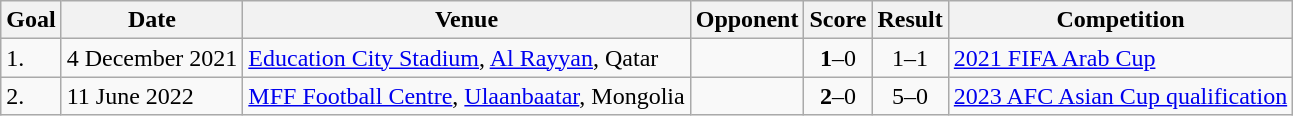<table class="wikitable plainrowheaders sortable">
<tr>
<th>Goal</th>
<th>Date</th>
<th>Venue</th>
<th>Opponent</th>
<th>Score</th>
<th>Result</th>
<th>Competition</th>
</tr>
<tr>
<td>1.</td>
<td>4 December 2021</td>
<td><a href='#'>Education City Stadium</a>, <a href='#'>Al Rayyan</a>, Qatar</td>
<td></td>
<td align=center><strong>1</strong>–0</td>
<td align=center>1–1</td>
<td><a href='#'>2021 FIFA Arab Cup</a></td>
</tr>
<tr>
<td>2.</td>
<td>11 June 2022</td>
<td><a href='#'>MFF Football Centre</a>, <a href='#'>Ulaanbaatar</a>, Mongolia</td>
<td></td>
<td align=center><strong>2</strong>–0</td>
<td align=center>5–0</td>
<td><a href='#'>2023 AFC Asian Cup qualification</a></td>
</tr>
</table>
